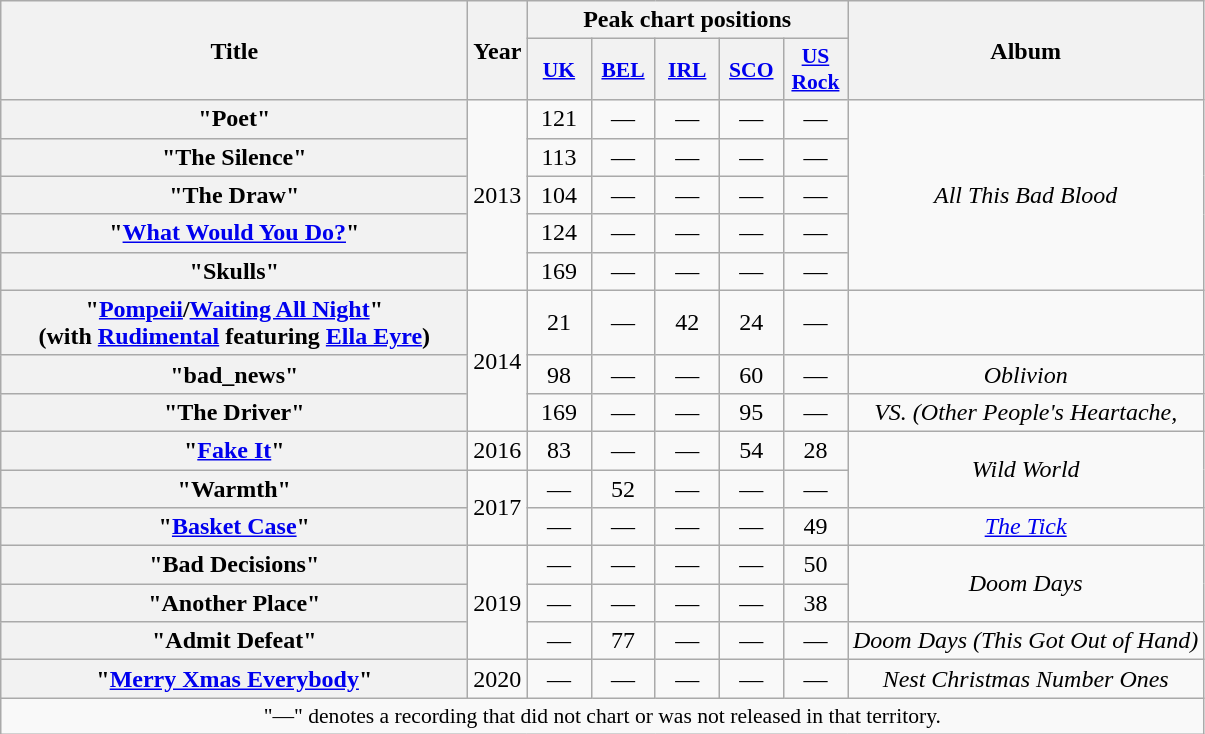<table class="wikitable plainrowheaders" style="text-align:center;">
<tr>
<th scope="col" rowspan="2" style="width:19em;">Title</th>
<th scope="col" rowspan="2" style="width:1em;">Year</th>
<th scope="col" colspan="5">Peak chart positions</th>
<th scope="col" rowspan="2">Album</th>
</tr>
<tr>
<th scope="col" style="width:2.5em;font-size:90%;"><a href='#'>UK</a><br></th>
<th scope="col" style="width:2.5em;font-size:90%;"><a href='#'>BEL</a><br></th>
<th scope="col" style="width:2.5em;font-size:90%;"><a href='#'>IRL</a><br></th>
<th scope="col" style="width:2.5em;font-size:90%;"><a href='#'>SCO</a><br></th>
<th scope="col" style="width:2.5em;font-size:90%;"><a href='#'>US<br>Rock</a><br></th>
</tr>
<tr>
<th scope="row">"Poet"</th>
<td rowspan="5">2013</td>
<td>121</td>
<td>—</td>
<td>—</td>
<td>—</td>
<td>—</td>
<td rowspan="5"><em>All This Bad Blood</em></td>
</tr>
<tr>
<th scope="row">"The Silence"</th>
<td>113</td>
<td>—</td>
<td>—</td>
<td>—</td>
<td>—</td>
</tr>
<tr>
<th scope="row">"The Draw"</th>
<td>104</td>
<td>—</td>
<td>—</td>
<td>—</td>
<td>—</td>
</tr>
<tr>
<th scope="row">"<a href='#'>What Would You Do?</a>"</th>
<td>124</td>
<td>—</td>
<td>—</td>
<td>—</td>
<td>—</td>
</tr>
<tr>
<th scope="row">"Skulls"</th>
<td>169</td>
<td>—</td>
<td>—</td>
<td>—</td>
<td>—</td>
</tr>
<tr>
<th scope="row">"<a href='#'>Pompeii</a>/<a href='#'>Waiting All Night</a>"<br><span>(with <a href='#'>Rudimental</a> featuring <a href='#'>Ella Eyre</a>)</span></th>
<td rowspan="3">2014</td>
<td>21</td>
<td>—</td>
<td>42</td>
<td>24</td>
<td>—</td>
<td></td>
</tr>
<tr>
<th scope="row">"bad_news"</th>
<td>98</td>
<td>—</td>
<td>—</td>
<td>60</td>
<td>—</td>
<td><em>Oblivion</em></td>
</tr>
<tr>
<th scope="row">"The Driver"</th>
<td>169</td>
<td>—</td>
<td>—</td>
<td>95</td>
<td>—</td>
<td><em>VS. (Other People's Heartache, </em></td>
</tr>
<tr>
<th scope="row">"<a href='#'>Fake It</a>"</th>
<td>2016</td>
<td>83</td>
<td>—</td>
<td>—</td>
<td>54</td>
<td>28</td>
<td rowspan="2"><em>Wild World</em></td>
</tr>
<tr>
<th scope="row">"Warmth"</th>
<td rowspan="2">2017</td>
<td>—</td>
<td>52</td>
<td>—</td>
<td>—</td>
<td>—</td>
</tr>
<tr>
<th scope="row">"<a href='#'>Basket Case</a>"</th>
<td>—</td>
<td>—</td>
<td>—</td>
<td>—</td>
<td>49</td>
<td><em><a href='#'>The Tick</a></em></td>
</tr>
<tr>
<th scope="row">"Bad Decisions"</th>
<td rowspan="3">2019</td>
<td>—</td>
<td>—</td>
<td>—</td>
<td>—</td>
<td>50</td>
<td rowspan="2"><em>Doom Days</em></td>
</tr>
<tr>
<th scope="row">"Another Place"</th>
<td>—</td>
<td>—</td>
<td>—</td>
<td>—</td>
<td>38</td>
</tr>
<tr>
<th scope="row">"Admit Defeat"</th>
<td>—</td>
<td>77</td>
<td>—</td>
<td>—</td>
<td>—</td>
<td><em>Doom Days (This Got Out of Hand)</em></td>
</tr>
<tr>
<th scope="row">"<a href='#'>Merry Xmas Everybody</a>"</th>
<td>2020</td>
<td>—</td>
<td>—</td>
<td>—</td>
<td>—</td>
<td>—</td>
<td><em>Nest Christmas Number Ones</em></td>
</tr>
<tr>
<td colspan="9" style="font-size:90%">"—" denotes a recording that did not chart or was not released in that territory.</td>
</tr>
</table>
